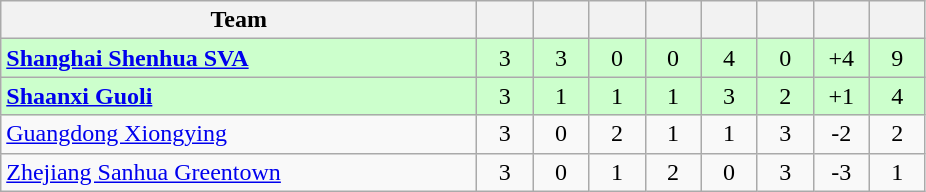<table class="wikitable" style="text-align:center;">
<tr>
<th width=310>Team</th>
<th width=30></th>
<th width=30></th>
<th width=30></th>
<th width=30></th>
<th width=30></th>
<th width=30></th>
<th width=30></th>
<th width=30></th>
</tr>
<tr bgcolor="#ccffcc">
<td align="left"><strong><a href='#'>Shanghai Shenhua SVA</a></strong></td>
<td>3</td>
<td>3</td>
<td>0</td>
<td>0</td>
<td>4</td>
<td>0</td>
<td>+4</td>
<td>9</td>
</tr>
<tr bgcolor="#ccffcc">
<td align="left"><strong><a href='#'>Shaanxi Guoli</a></strong></td>
<td>3</td>
<td>1</td>
<td>1</td>
<td>1</td>
<td>3</td>
<td>2</td>
<td>+1</td>
<td>4</td>
</tr>
<tr>
<td align="left"><a href='#'>Guangdong Xiongying</a></td>
<td>3</td>
<td>0</td>
<td>2</td>
<td>1</td>
<td>1</td>
<td>3</td>
<td>-2</td>
<td>2</td>
</tr>
<tr>
<td align="left"><a href='#'>Zhejiang Sanhua Greentown</a></td>
<td>3</td>
<td>0</td>
<td>1</td>
<td>2</td>
<td>0</td>
<td>3</td>
<td>-3</td>
<td>1</td>
</tr>
</table>
